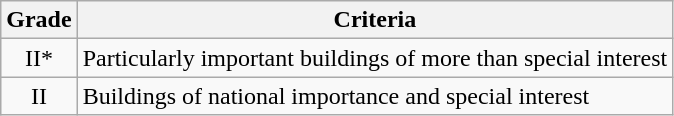<table class="wikitable">
<tr>
<th>Grade</th>
<th>Criteria</th>
</tr>
<tr>
<td align="center" >II*</td>
<td>Particularly important buildings of more than special interest</td>
</tr>
<tr>
<td align="center" >II</td>
<td>Buildings of national importance and special interest</td>
</tr>
</table>
